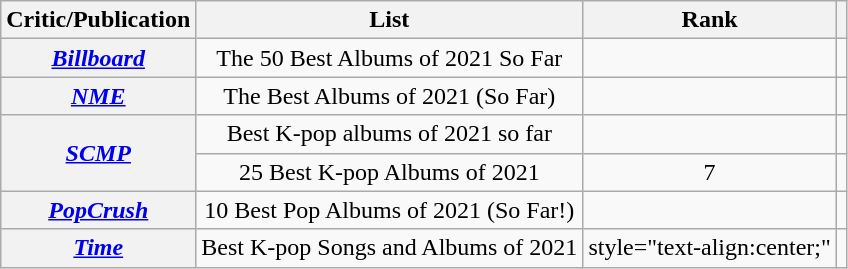<table class="wikitable sortable plainrowheaders">
<tr>
<th>Critic/Publication</th>
<th scope="col" class="unsortable">List</th>
<th data-sort-type="number">Rank</th>
<th scope="col" class="unsortable"></th>
</tr>
<tr>
<th scope="row"><em><a href='#'>Billboard</a></em></th>
<td align="center">The 50 Best Albums of 2021 So Far</td>
<td></td>
<td align="center"></td>
</tr>
<tr>
<th scope="row"><em><a href='#'>NME</a></em></th>
<td align="center">The Best Albums of 2021 (So Far)</td>
<td></td>
<td align="center"></td>
</tr>
<tr>
<th scope="row" rowspan="2"><em><a href='#'>SCMP</a></em></th>
<td align="center">Best K-pop albums of 2021 so far</td>
<td></td>
<td align="center"></td>
</tr>
<tr>
<td align="center">25 Best K-pop Albums of 2021</td>
<td style="text-align:center;">7</td>
<td style="text-align:center;"></td>
</tr>
<tr>
<th scope="row"><em><a href='#'>PopCrush</a></em></th>
<td align="center">10 Best Pop Albums of 2021 (So Far!)</td>
<td></td>
<td align="center"></td>
</tr>
<tr>
<th scope="row"><em><a href='#'>Time</a></em></th>
<td>Best K-pop Songs and Albums of 2021</td>
<td>style="text-align:center;" </td>
<td style="text-align:center;"></td>
</tr>
</table>
